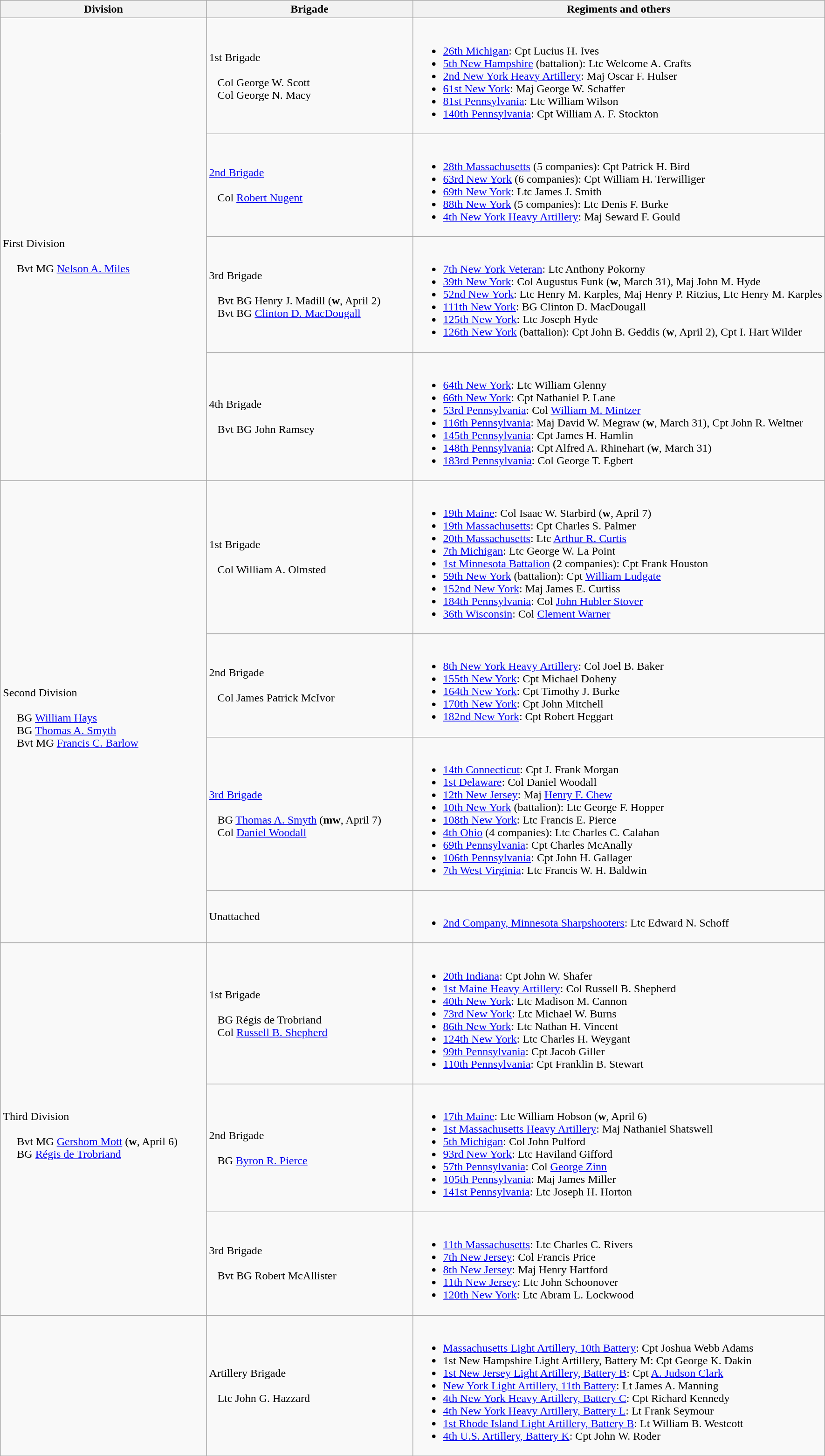<table class="wikitable">
<tr>
<th style="width:25%;">Division</th>
<th style="width:25%;">Brigade</th>
<th>Regiments and others</th>
</tr>
<tr>
<td rowspan=4><br>First Division<br><br>    
Bvt MG <a href='#'>Nelson A. Miles</a>
</td>
<td>1st Brigade<br><br>  
Col George W. Scott
<br>  
Col George N. Macy</td>
<td><br><ul><li><a href='#'>26th Michigan</a>: Cpt Lucius H. Ives</li><li><a href='#'>5th New Hampshire</a> (battalion): Ltc Welcome A. Crafts</li><li><a href='#'>2nd New York Heavy Artillery</a>: Maj Oscar F. Hulser</li><li><a href='#'>61st New York</a>: Maj George W. Schaffer</li><li><a href='#'>81st Pennsylvania</a>: Ltc William Wilson</li><li><a href='#'>140th Pennsylvania</a>: Cpt William A. F. Stockton</li></ul></td>
</tr>
<tr>
<td><a href='#'>2nd Brigade</a><br><br>  
Col <a href='#'>Robert Nugent</a></td>
<td><br><ul><li><a href='#'>28th Massachusetts</a> (5 companies): Cpt Patrick H. Bird</li><li><a href='#'>63rd New York</a> (6 companies): Cpt William H. Terwilliger</li><li><a href='#'>69th New York</a>: Ltc James J. Smith</li><li><a href='#'>88th New York</a> (5 companies): Ltc Denis F. Burke</li><li><a href='#'>4th New York Heavy Artillery</a>: Maj Seward F. Gould</li></ul></td>
</tr>
<tr>
<td>3rd Brigade<br><br>  
Bvt BG Henry J. Madill (<strong>w</strong>, April 2)
<br>  
Bvt BG <a href='#'>Clinton D. MacDougall</a></td>
<td><br><ul><li><a href='#'>7th New York Veteran</a>: Ltc Anthony Pokorny</li><li><a href='#'>39th New York</a>: Col Augustus Funk (<strong>w</strong>, March 31), Maj John M. Hyde</li><li><a href='#'>52nd New York</a>: Ltc Henry M. Karples, Maj Henry P. Ritzius, Ltc Henry M. Karples</li><li><a href='#'>111th New York</a>: BG Clinton D. MacDougall</li><li><a href='#'>125th New York</a>: Ltc Joseph Hyde</li><li><a href='#'>126th New York</a> (battalion): Cpt John B. Geddis (<strong>w</strong>, April 2), Cpt I. Hart Wilder</li></ul></td>
</tr>
<tr>
<td>4th Brigade<br><br>  
Bvt BG John Ramsey</td>
<td><br><ul><li><a href='#'>64th New York</a>: Ltc William Glenny</li><li><a href='#'>66th New York</a>: Cpt Nathaniel P. Lane</li><li><a href='#'>53rd Pennsylvania</a>: Col <a href='#'>William M. Mintzer</a></li><li><a href='#'>116th Pennsylvania</a>:  Maj David W. Megraw (<strong>w</strong>, March 31), Cpt John R. Weltner</li><li><a href='#'>145th Pennsylvania</a>: Cpt James H. Hamlin</li><li><a href='#'>148th Pennsylvania</a>: Cpt Alfred A. Rhinehart (<strong>w</strong>, March 31)</li><li><a href='#'>183rd Pennsylvania</a>: Col George T. Egbert</li></ul></td>
</tr>
<tr>
<td rowspan=4><br>Second Division<br><br>    
BG <a href='#'>William Hays</a>
<br>    
BG <a href='#'>Thomas A. Smyth</a>
<br>    
Bvt MG <a href='#'>Francis C. Barlow</a>
</td>
<td>1st Brigade<br><br>  
Col William A. Olmsted</td>
<td><br><ul><li><a href='#'>19th Maine</a>: Col Isaac W. Starbird (<strong>w</strong>, April 7)</li><li><a href='#'>19th Massachusetts</a>: Cpt Charles S. Palmer</li><li><a href='#'>20th Massachusetts</a>: Ltc <a href='#'>Arthur R. Curtis</a></li><li><a href='#'>7th Michigan</a>: Ltc George W. La Point</li><li><a href='#'>1st Minnesota Battalion</a> (2 companies): Cpt Frank Houston</li><li><a href='#'>59th New York</a> (battalion): Cpt <a href='#'>William Ludgate</a></li><li><a href='#'>152nd New York</a>: Maj James E. Curtiss</li><li><a href='#'>184th Pennsylvania</a>: Col <a href='#'>John Hubler Stover</a></li><li><a href='#'>36th Wisconsin</a>: Col <a href='#'>Clement Warner</a></li></ul></td>
</tr>
<tr>
<td>2nd Brigade<br><br>  
Col James Patrick McIvor</td>
<td><br><ul><li><a href='#'>8th New York Heavy Artillery</a>: Col Joel B. Baker</li><li><a href='#'>155th New York</a>: Cpt Michael Doheny</li><li><a href='#'>164th New York</a>: Cpt Timothy J. Burke</li><li><a href='#'>170th New York</a>: Cpt John Mitchell</li><li><a href='#'>182nd New York</a>: Cpt Robert Heggart</li></ul></td>
</tr>
<tr>
<td><a href='#'>3rd Brigade</a><br><br>  
BG <a href='#'>Thomas A. Smyth</a> (<strong>mw</strong>, April 7)
<br>  
Col <a href='#'>Daniel Woodall</a></td>
<td><br><ul><li><a href='#'>14th Connecticut</a>: Cpt J. Frank Morgan</li><li><a href='#'>1st Delaware</a>: Col Daniel Woodall</li><li><a href='#'>12th New Jersey</a>: Maj <a href='#'>Henry F. Chew</a></li><li><a href='#'>10th New York</a> (battalion): Ltc George F. Hopper</li><li><a href='#'>108th New York</a>: Ltc Francis E. Pierce</li><li><a href='#'>4th Ohio</a> (4 companies): Ltc Charles C. Calahan</li><li><a href='#'>69th Pennsylvania</a>: Cpt Charles McAnally</li><li><a href='#'>106th Pennsylvania</a>: Cpt John H. Gallager</li><li><a href='#'>7th West Virginia</a>: Ltc Francis W. H. Baldwin</li></ul></td>
</tr>
<tr>
<td>Unattached</td>
<td><br><ul><li><a href='#'>2nd Company, Minnesota Sharpshooters</a>: Ltc Edward N. Schoff</li></ul></td>
</tr>
<tr>
<td rowspan=3><br>Third Division<br><br>    
Bvt MG <a href='#'>Gershom Mott</a> (<strong>w</strong>, April 6)
<br>    
BG <a href='#'>Régis de Trobriand</a>
</td>
<td>1st Brigade<br><br>  
BG Régis de Trobriand
<br>  
Col <a href='#'>Russell B. Shepherd</a></td>
<td><br><ul><li><a href='#'>20th Indiana</a>: Cpt John W. Shafer</li><li><a href='#'>1st Maine Heavy Artillery</a>: Col Russell B. Shepherd</li><li><a href='#'>40th New York</a>: Ltc Madison M. Cannon</li><li><a href='#'>73rd New York</a>: Ltc Michael W. Burns</li><li><a href='#'>86th New York</a>: Ltc Nathan H. Vincent</li><li><a href='#'>124th New York</a>: Ltc Charles H. Weygant</li><li><a href='#'>99th Pennsylvania</a>: Cpt Jacob Giller</li><li><a href='#'>110th Pennsylvania</a>: Cpt Franklin B. Stewart</li></ul></td>
</tr>
<tr>
<td>2nd Brigade<br><br>  
BG <a href='#'>Byron R. Pierce</a></td>
<td><br><ul><li><a href='#'>17th Maine</a>: Ltc William Hobson (<strong>w</strong>, April 6)</li><li><a href='#'>1st Massachusetts Heavy Artillery</a>: Maj Nathaniel Shatswell</li><li><a href='#'>5th Michigan</a>: Col John Pulford</li><li><a href='#'>93rd New York</a>: Ltc Haviland Gifford</li><li><a href='#'>57th Pennsylvania</a>: Col <a href='#'>George Zinn</a></li><li><a href='#'>105th Pennsylvania</a>: Maj James Miller</li><li><a href='#'>141st Pennsylvania</a>: Ltc Joseph H. Horton</li></ul></td>
</tr>
<tr>
<td>3rd Brigade<br><br>  
Bvt BG Robert McAllister</td>
<td><br><ul><li><a href='#'>11th Massachusetts</a>: Ltc Charles C. Rivers</li><li><a href='#'>7th New Jersey</a>: Col Francis Price</li><li><a href='#'>8th New Jersey</a>: Maj Henry Hartford</li><li><a href='#'>11th New Jersey</a>: Ltc John Schoonover</li><li><a href='#'>120th New York</a>: Ltc Abram L. Lockwood</li></ul></td>
</tr>
<tr>
<td></td>
<td>Artillery Brigade<br><br>  
Ltc John G. Hazzard</td>
<td><br><ul><li><a href='#'>Massachusetts Light Artillery, 10th Battery</a>: Cpt Joshua Webb Adams</li><li>1st New Hampshire Light Artillery, Battery M: Cpt George K. Dakin</li><li><a href='#'>1st New Jersey Light Artillery, Battery B</a>: Cpt <a href='#'>A. Judson Clark</a></li><li><a href='#'>New York Light Artillery, 11th Battery</a>: Lt James A. Manning</li><li><a href='#'>4th New York Heavy Artillery, Battery C</a>: Cpt Richard Kennedy</li><li><a href='#'>4th New York Heavy Artillery, Battery L</a>: Lt Frank Seymour</li><li><a href='#'>1st Rhode Island Light Artillery, Battery B</a>: Lt William B. Westcott</li><li><a href='#'>4th U.S. Artillery, Battery K</a>: Cpt John W. Roder</li></ul></td>
</tr>
</table>
